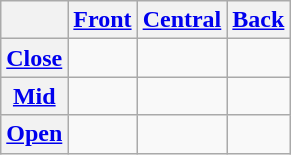<table class="wikitable" style="text-align:center">
<tr>
<th></th>
<th><a href='#'>Front</a></th>
<th><a href='#'>Central</a></th>
<th><a href='#'>Back</a></th>
</tr>
<tr>
<th><a href='#'>Close</a></th>
<td></td>
<td></td>
<td></td>
</tr>
<tr>
<th><a href='#'>Mid</a></th>
<td></td>
<td></td>
<td></td>
</tr>
<tr>
<th><a href='#'>Open</a></th>
<td></td>
<td></td>
<td></td>
</tr>
</table>
